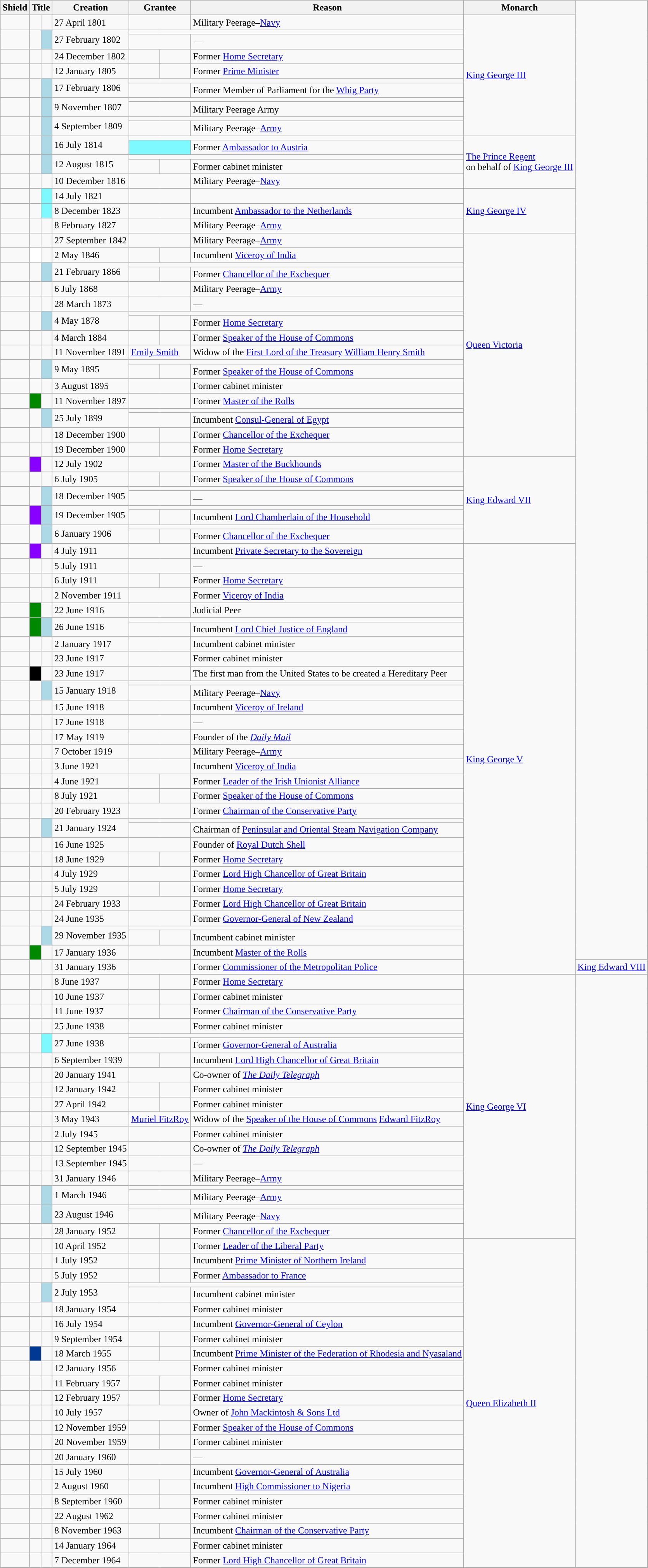<table class="wikitable sortable">
<tr>
<th>Shield</th>
<th colspan=2>Title</th>
<th>Creation</th>
<th colspan=2>Grantee</th>
<th>Reason</th>
<th>Monarch</th>
</tr>
<tr>
<td align=center></td>
<td style="background-color:"></td>
<td></td>
<td>27 April 1801</td>
<td colspan=2></td>
<td>Military Peerage–<a href='#'>Navy</a></td>
<td rowspan=11><a href='#'>King George III</a></td>
</tr>
<tr>
<td rowspan=2 align=center></td>
<td rowspan=2 style="background-color:"></td>
<td style="background:#ADD8E6" rowspan=2></td>
<td rowspan=2>27 February 1802</td>
<td colspan=3></td>
</tr>
<tr>
<td colspan=2></td>
<td>—</td>
</tr>
<tr>
<td align=center></td>
<td style="background-color:"></td>
<td></td>
<td>24 December 1802</td>
<td style="background: "></td>
<td></td>
<td>Former <a href='#'>Home Secretary</a></td>
</tr>
<tr>
<td align=center></td>
<td style="background-color:"></td>
<td></td>
<td>12 January 1805</td>
<td style="background: "></td>
<td></td>
<td>Former <a href='#'>Prime Minister</a></td>
</tr>
<tr>
<td rowspan=2 align=center></td>
<td rowspan=2 style="background-color:"></td>
<td style="background:#ADD8E6" rowspan=2></td>
<td rowspan=2>17 February 1806</td>
<td colspan=3></td>
</tr>
<tr>
<td colspan=2></td>
<td>Former Member of Parliament for the <a href='#'>Whig Party</a></td>
</tr>
<tr>
<td rowspan=2 align=center></td>
<td rowspan=2 style="background-color:"></td>
<td style="background:#ADD8E6" rowspan=2></td>
<td rowspan=2>9 November 1807</td>
<td colspan=3></td>
</tr>
<tr>
<td colspan=2></td>
<td>Military Peerage Army</td>
</tr>
<tr>
<td rowspan=2 align=center></td>
<td rowspan=2 style="background-color:"></td>
<td style="background:#ADD8E6" rowspan=2></td>
<td rowspan=2>4 September 1809</td>
<td colspan=3></td>
</tr>
<tr>
<td colspan=2></td>
<td>Military Peerage–<a href='#'>Army</a></td>
</tr>
<tr>
<td rowspan=2 align=center></td>
<td rowspan=2 style="background-color:"></td>
<td style="background:#ADD8E6" rowspan=2></td>
<td rowspan=2>16 July 1814</td>
<td colspan=3></td>
<td rowspan=5><a href='#'>The Prince Regent</a><br>on behalf of <a href='#'>King George III</a></td>
</tr>
<tr>
<td style="background:#7DF9FF" colspan=2></td>
<td>Former <a href='#'>Ambassador to Austria</a></td>
</tr>
<tr>
<td rowspan=2 align=center></td>
<td rowspan=2 style="background-color:"></td>
<td style="background:#ADD8E6" rowspan=2></td>
<td rowspan=2>12 August 1815</td>
<td colspan=3></td>
</tr>
<tr>
<td style="background: "></td>
<td></td>
<td>Former cabinet minister</td>
</tr>
<tr>
<td align=center></td>
<td style="background-color:"></td>
<td></td>
<td>10 December 1816</td>
<td colspan=2></td>
<td>Military Peerage–<a href='#'>Navy</a></td>
</tr>
<tr>
<td align=center></td>
<td style="background-color:"></td>
<td style="background:#7DF9FF"></td>
<td>14 July 1821</td>
<td colspan=2></td>
<td></td>
<td rowspan=3><a href='#'>King George IV</a></td>
</tr>
<tr>
<td align=center></td>
<td style="background-color:"></td>
<td style="background:#7DF9FF"></td>
<td>8 December 1823</td>
<td colspan=2></td>
<td>Incumbent <a href='#'>Ambassador to the Netherlands</a></td>
</tr>
<tr>
<td align=center></td>
<td style="background-color:"></td>
<td></td>
<td>8 February 1827</td>
<td colspan=2></td>
<td>Military Peerage–<a href='#'>Army</a></td>
</tr>
<tr>
<td align=center></td>
<td style="background-color:"></td>
<td></td>
<td>27 September 1842</td>
<td colspan=2></td>
<td>Military Peerage–<a href='#'>Army</a></td>
<td rowspan=18><a href='#'>Queen Victoria</a></td>
</tr>
<tr>
<td align=center></td>
<td style="background-color:#FFF"></td>
<td></td>
<td>2 May 1846</td>
<td style="background: "></td>
<td></td>
<td>Incumbent <a href='#'>Viceroy of India</a></td>
</tr>
<tr>
<td rowspan=2 align=center></td>
<td rowspan=2 style="background-color:"></td>
<td style="background:#ADD8E6" rowspan=2></td>
<td rowspan=2>21 February 1866</td>
<td colspan=3></td>
</tr>
<tr>
<td style="background: "></td>
<td></td>
<td>Former <a href='#'>Chancellor of the Exchequer</a></td>
</tr>
<tr>
<td align=center></td>
<td style="background-color:"></td>
<td></td>
<td>6 July 1868</td>
<td colspan=2></td>
<td>Military Peerage–<a href='#'>Army</a></td>
</tr>
<tr>
<td align=center></td>
<td style="background-color:"></td>
<td></td>
<td>28 March 1873</td>
<td colspan=2></td>
<td>—</td>
</tr>
<tr>
<td rowspan=2 align=center></td>
<td rowspan=2 style="background-color:"></td>
<td style="background:#ADD8E6" rowspan=2></td>
<td rowspan=2>4 May 1878</td>
<td colspan=3></td>
</tr>
<tr>
<td style="background: "></td>
<td></td>
<td>Former <a href='#'>Home Secretary</a></td>
</tr>
<tr>
<td align=center></td>
<td style="background-color:"></td>
<td></td>
<td>4 March 1884</td>
<td style="background: "></td>
<td></td>
<td>Former <a href='#'>Speaker of the House of Commons</a></td>
</tr>
<tr>
<td align=center></td>
<td style="background-color:"></td>
<td></td>
<td>11 November 1891</td>
<td colspan=2><a href='#'>Emily Smith</a></td>
<td>Widow of the <a href='#'>First Lord of the Treasury</a> <a href='#'>William Henry Smith</a></td>
</tr>
<tr>
<td rowspan=2 align=center></td>
<td rowspan=2 style="background-color:"></td>
<td style="background:#ADD8E6" rowspan=2></td>
<td rowspan=2>9 May 1895</td>
<td colspan=3></td>
</tr>
<tr>
<td style="background: "></td>
<td></td>
<td>Former <a href='#'>Speaker of the House of Commons</a></td>
</tr>
<tr>
<td align=center></td>
<td style="background-color:"></td>
<td></td>
<td>3 August 1895</td>
<td colspan=2></td>
<td>Former cabinet minister</td>
</tr>
<tr>
<td align=center></td>
<td style="background-color:#008800"></td>
<td></td>
<td>11 November 1897</td>
<td colspan=2></td>
<td>Former <a href='#'>Master of the Rolls</a></td>
</tr>
<tr>
<td rowspan=2 align=center></td>
<td rowspan=2 style="background-color:"></td>
<td style="background:#ADD8E6" rowspan=2></td>
<td rowspan=2>25 July 1899</td>
<td colspan=3></td>
</tr>
<tr>
<td colspan=2></td>
<td>Incumbent <a href='#'>Consul-General of Egypt</a></td>
</tr>
<tr>
<td align=center></td>
<td style="background-color:"></td>
<td></td>
<td>18 December 1900</td>
<td style="background: "></td>
<td></td>
<td>Former <a href='#'>Chancellor of the Exchequer</a></td>
</tr>
<tr>
<td align=center></td>
<td style="background-color:"></td>
<td></td>
<td>19 December 1900</td>
<td style="background: "></td>
<td></td>
<td>Former <a href='#'>Home Secretary</a></td>
</tr>
<tr>
<td align=center></td>
<td style="background-color:#8800FF"></td>
<td></td>
<td>12 July 1902</td>
<td colspan=2></td>
<td>Former <a href='#'>Master of the Buckhounds</a></td>
<td rowspan=8><a href='#'>King Edward VII</a></td>
</tr>
<tr>
<td align=center></td>
<td style="background-color:"></td>
<td></td>
<td>6 July 1905</td>
<td style="background: "></td>
<td></td>
<td>Former <a href='#'>Speaker of the House of Commons</a></td>
</tr>
<tr>
<td rowspan=2 align=center></td>
<td rowspan=2 style="background-color:"></td>
<td style="background:#ADD8E6" rowspan=2></td>
<td rowspan=2>18 December 1905</td>
<td colspan=3></td>
</tr>
<tr>
<td colspan=2></td>
<td>—</td>
</tr>
<tr>
<td rowspan=2 align=center></td>
<td rowspan=2 style="background-color:#8800FF"></td>
<td style="background:#ADD8E6" rowspan=2></td>
<td rowspan=2>19 December 1905</td>
<td colspan=3></td>
</tr>
<tr>
<td style="background: "></td>
<td></td>
<td>Incumbent <a href='#'>Lord Chamberlain of the Household</a></td>
</tr>
<tr>
<td rowspan=2 align=center></td>
<td rowspan=2 style="background-color:"></td>
<td style="background:#ADD8E6" rowspan=2></td>
<td rowspan=2>6 January 1906</td>
<td colspan=3></td>
</tr>
<tr>
<td style="background: "></td>
<td></td>
<td>Former <a href='#'>Chancellor of the Exchequer</a></td>
</tr>
<tr>
<td align=center></td>
<td style="background-color:#8800FF"></td>
<td></td>
<td>4 July 1911</td>
<td colspan=2></td>
<td>Incumbent <a href='#'>Private Secretary to the Sovereign</a></td>
<td rowspan=32><a href='#'>King George V</a></td>
</tr>
<tr>
<td align=center></td>
<td style="background-color:"></td>
<td></td>
<td>5 July 1911</td>
<td colspan=2></td>
<td>—</td>
</tr>
<tr>
<td align=center></td>
<td style="background-color:"></td>
<td></td>
<td>6 July 1911</td>
<td style="background: "></td>
<td></td>
<td>Former <a href='#'>Home Secretary</a></td>
</tr>
<tr>
<td align=center></td>
<td style="background-color:"></td>
<td></td>
<td>2 November 1911</td>
<td colspan=2></td>
<td>Former <a href='#'>Viceroy of India</a></td>
</tr>
<tr>
<td align=center></td>
<td style="background-color:#008800"></td>
<td></td>
<td>22 June 1916</td>
<td colspan=2></td>
<td>Judicial Peer</td>
</tr>
<tr>
<td rowspan=2 align=center></td>
<td rowspan=2 style="background-color:#008800"></td>
<td style="background:#ADD8E6" rowspan=2></td>
<td rowspan=2>26 June 1916</td>
<td colspan=3></td>
</tr>
<tr>
<td colspan=2></td>
<td>Incumbent <a href='#'>Lord Chief Justice of England</a></td>
</tr>
<tr>
<td align=center></td>
<td style="background-color:"></td>
<td></td>
<td>2 January 1917</td>
<td colspan=2></td>
<td>Incumbent cabinet minister</td>
</tr>
<tr>
<td align=center></td>
<td style="background-color:"></td>
<td></td>
<td>23 June 1917</td>
<td colspan=2></td>
<td>Former cabinet minister</td>
</tr>
<tr>
<td align=center></td>
<td style="background-color:#000000"></td>
<td></td>
<td>23 June 1917</td>
<td colspan=2></td>
<td>The first man from the United States to be created a Hereditary Peer</td>
</tr>
<tr>
<td rowspan=2 align=center></td>
<td rowspan=2 style="background-color:"></td>
<td style="background:#ADD8E6" rowspan=2></td>
<td rowspan=2>15 January 1918</td>
<td colspan=3></td>
</tr>
<tr>
<td colspan=2></td>
<td>Military Peerage–<a href='#'>Navy</a></td>
</tr>
<tr>
<td align=center></td>
<td style="background-color:"></td>
<td></td>
<td>15 June 1918</td>
<td colspan=2></td>
<td>Incumbent <a href='#'>Viceroy of Ireland</a></td>
</tr>
<tr>
<td align=center></td>
<td style="background-color:"></td>
<td></td>
<td>17 June 1918</td>
<td colspan=2></td>
<td>—</td>
</tr>
<tr>
<td align=center></td>
<td style="background-color:"></td>
<td></td>
<td>17 May 1919</td>
<td colspan=2></td>
<td>Founder of the <em><a href='#'>Daily Mail</a></em></td>
</tr>
<tr>
<td align=center></td>
<td style="background-color:"></td>
<td></td>
<td>7 October 1919</td>
<td colspan=2></td>
<td>Military Peerage–<a href='#'>Army</a></td>
</tr>
<tr>
<td align=center></td>
<td style="background-color:"></td>
<td></td>
<td>3 June 1921</td>
<td colspan=2></td>
<td>Incumbent <a href='#'>Viceroy of India</a></td>
</tr>
<tr>
<td align=center></td>
<td style="background-color:"></td>
<td></td>
<td>4 June 1921</td>
<td style="background: "></td>
<td></td>
<td>Former <a href='#'>Leader of the Irish Unionist Alliance</a></td>
</tr>
<tr>
<td align=center></td>
<td style="background-color:"></td>
<td></td>
<td>8 July 1921</td>
<td style="background: "></td>
<td></td>
<td>Former <a href='#'>Speaker of the House of Commons</a></td>
</tr>
<tr>
<td align=center></td>
<td style="background-color:"></td>
<td></td>
<td>20 February 1923</td>
<td colspan=2></td>
<td>Former <a href='#'>Chairman of the Conservative Party</a></td>
</tr>
<tr>
<td rowspan=2 align=center></td>
<td rowspan=2 style="background-color:"></td>
<td style="background:#ADD8E6" rowspan=2></td>
<td rowspan=2>21 January 1924</td>
<td colspan=3></td>
</tr>
<tr>
<td colspan=2></td>
<td>Chairman of <a href='#'>Peninsular and Oriental Steam Navigation Company</a></td>
</tr>
<tr>
<td align=center></td>
<td style="background-color:"></td>
<td></td>
<td>16 June 1925</td>
<td colspan=2></td>
<td>Founder of <a href='#'>Royal Dutch Shell</a></td>
</tr>
<tr>
<td align=center></td>
<td style="background-color:"></td>
<td></td>
<td>18 June 1929</td>
<td style="background: "></td>
<td></td>
<td>Former <a href='#'>Home Secretary</a></td>
</tr>
<tr>
<td align=center></td>
<td style="background-color:"></td>
<td></td>
<td>4 July 1929</td>
<td colspan=2></td>
<td>Former <a href='#'>Lord High Chancellor of Great Britain</a></td>
</tr>
<tr>
<td align=center></td>
<td style="background-color:"></td>
<td></td>
<td>5 July 1929</td>
<td style="background: "></td>
<td></td>
<td>Former <a href='#'>Home Secretary</a></td>
</tr>
<tr>
<td align=center></td>
<td style="background-color:"></td>
<td></td>
<td>24 February 1933</td>
<td colspan=2></td>
<td>Former <a href='#'>Lord High Chancellor of Great Britain</a></td>
</tr>
<tr>
<td align=center></td>
<td style="background-color:"></td>
<td></td>
<td>24 June 1935</td>
<td colspan=2></td>
<td>Former <a href='#'>Governor-General of New Zealand</a></td>
</tr>
<tr>
<td rowspan=2 align=center></td>
<td rowspan=2 style="background-color:"></td>
<td style="background:#ADD8E6" rowspan=2></td>
<td rowspan=2>29 November 1935</td>
<td colspan=3></td>
</tr>
<tr>
<td style="background: "></td>
<td></td>
<td>Incumbent cabinet minister</td>
</tr>
<tr>
<td align=center></td>
<td style="background-color:#008800"></td>
<td></td>
<td>17 January 1936</td>
<td colspan=2></td>
<td>Incumbent <a href='#'>Master of the Rolls</a></td>
</tr>
<tr>
<td align=center></td>
<td style="background-color:"></td>
<td></td>
<td>31 January 1936</td>
<td colspan=2></td>
<td>Former <a href='#'>Commissioner of the Metropolitan Police</a></td>
<td><a href='#'>King Edward VIII</a></td>
</tr>
<tr>
<td align=center></td>
<td style="background-color:"></td>
<td></td>
<td>8 June 1937</td>
<td style="background: "></td>
<td></td>
<td>Former <a href='#'>Home Secretary</a></td>
<td rowspan=20><a href='#'>King George VI</a></td>
</tr>
<tr>
<td align=center></td>
<td style="background-color:"></td>
<td></td>
<td>10 June 1937</td>
<td style="background: "></td>
<td></td>
<td>Former cabinet minister</td>
</tr>
<tr>
<td align=center></td>
<td style="background-color:"></td>
<td></td>
<td>11 June 1937</td>
<td style="background: "></td>
<td></td>
<td>Former <a href='#'>Chairman of the Conservative Party</a></td>
</tr>
<tr>
<td align=center></td>
<td style="background-color:"></td>
<td></td>
<td>25 June 1938</td>
<td colspan=2></td>
<td>Former cabinet minister</td>
</tr>
<tr>
<td rowspan=2 align=center></td>
<td rowspan=2 style="background-color:"></td>
<td style="background:#7DF9FF" rowspan=2></td>
<td rowspan=2>27 June 1938</td>
<td colspan=3></td>
</tr>
<tr>
<td colspan=2></td>
<td>Former <a href='#'>Governor-General of Australia</a></td>
</tr>
<tr>
<td align=center></td>
<td style="background-color:"></td>
<td></td>
<td>6 September 1939</td>
<td style="background: "></td>
<td></td>
<td>Incumbent <a href='#'>Lord High Chancellor of Great Britain</a></td>
</tr>
<tr>
<td align=center></td>
<td style="background-color:"></td>
<td></td>
<td>20 January 1941</td>
<td colspan=2></td>
<td>Co-owner of <em><a href='#'>The Daily Telegraph</a></em></td>
</tr>
<tr>
<td align=center></td>
<td style="background-color:"></td>
<td></td>
<td>12 January 1942</td>
<td style="background: "></td>
<td></td>
<td>Former cabinet minister</td>
</tr>
<tr>
<td align=center></td>
<td style="background-color:"></td>
<td></td>
<td>27 April 1942</td>
<td style="background: "></td>
<td></td>
<td>Former cabinet minister</td>
</tr>
<tr>
<td align=center></td>
<td style="background-color:"></td>
<td></td>
<td>3 May 1943</td>
<td colspan=2><a href='#'>Muriel FitzRoy</a></td>
<td>Widow of the <a href='#'>Speaker of the House of Commons</a> <a href='#'>Edward FitzRoy</a></td>
</tr>
<tr>
<td align=center></td>
<td style="background-color:"></td>
<td></td>
<td>2 July 1945</td>
<td colspan=2></td>
<td>Former cabinet minister</td>
</tr>
<tr>
<td align=center></td>
<td style="background-color:"></td>
<td></td>
<td>12 September 1945</td>
<td colspan=2></td>
<td>Co-owner of <em><a href='#'>The Daily Telegraph</a></em></td>
</tr>
<tr>
<td align=center></td>
<td style="background-color:"></td>
<td></td>
<td>13 September 1945</td>
<td colspan=2></td>
<td>—</td>
</tr>
<tr>
<td align=center></td>
<td style="background-color:"></td>
<td></td>
<td>31 January 1946</td>
<td colspan=2></td>
<td>Military Peerage–<a href='#'>Army</a></td>
</tr>
<tr>
<td rowspan=2 align=center></td>
<td rowspan=2 style="background-color:"></td>
<td style="background:#ADD8E6" rowspan=2></td>
<td rowspan=2>1 March 1946</td>
<td colspan=3></td>
</tr>
<tr>
<td colspan=2></td>
<td>Military Peerage–<a href='#'>Army</a></td>
</tr>
<tr>
<td rowspan=2 align=center></td>
<td rowspan=2 style="background-color:"></td>
<td style="background:#ADD8E6" rowspan=2></td>
<td rowspan=2>23 August 1946</td>
<td colspan=3></td>
</tr>
<tr>
<td colspan=2></td>
<td>Military Peerage–<a href='#'>Navy</a></td>
</tr>
<tr>
<td align=center></td>
<td style="background-color:"></td>
<td></td>
<td>28 January 1952</td>
<td style="background: "></td>
<td></td>
<td>Former <a href='#'>Chancellor of the Exchequer</a></td>
</tr>
<tr>
<td align=center></td>
<td style="background-color:"></td>
<td></td>
<td>10 April 1952</td>
<td style="background: "></td>
<td></td>
<td>Former <a href='#'>Leader of the Liberal Party</a></td>
<td rowspan=23><a href='#'>Queen Elizabeth II</a></td>
</tr>
<tr>
<td align=center></td>
<td style="background-color:"></td>
<td></td>
<td>1 July 1952</td>
<td style="background: "></td>
<td></td>
<td>Incumbent <a href='#'>Prime Minister of Northern Ireland</a></td>
</tr>
<tr>
<td align=center></td>
<td style="background-color:"></td>
<td></td>
<td>5 July 1952</td>
<td style="background: "></td>
<td></td>
<td>Former <a href='#'>Ambassador to France</a></td>
</tr>
<tr>
<td rowspan=2 align=center></td>
<td rowspan=2 style="background-color:"></td>
<td style="background:#ADD8E6" rowspan=2></td>
<td rowspan=2>2 July 1953</td>
<td colspan=3></td>
</tr>
<tr>
<td colspan=2></td>
<td>Incumbent cabinet minister</td>
</tr>
<tr>
<td align=center></td>
<td style="background-color:"></td>
<td></td>
<td>18 January 1954</td>
<td colspan=2></td>
<td>Former cabinet minister</td>
</tr>
<tr>
<td align=center></td>
<td style="background-color:"></td>
<td></td>
<td>16 July 1954</td>
<td colspan=2></td>
<td>Incumbent <a href='#'>Governor-General of Ceylon</a></td>
</tr>
<tr>
<td align=center></td>
<td style="background-color:"></td>
<td></td>
<td>9 September 1954</td>
<td style="background: "></td>
<td></td>
<td>Former cabinet minister</td>
</tr>
<tr>
<td align=center></td>
<td style="background-color:#003893"></td>
<td></td>
<td>18 March 1955</td>
<td style="background: "></td>
<td></td>
<td>Incumbent <a href='#'>Prime Minister of the Federation of Rhodesia and Nyasaland</a></td>
</tr>
<tr>
<td align=center></td>
<td style="background-color:"></td>
<td></td>
<td>12 January 1956</td>
<td colspan=2></td>
<td>Former cabinet minister</td>
</tr>
<tr>
<td align=center></td>
<td style="background-color:"></td>
<td></td>
<td>11 February 1957</td>
<td style="background: "></td>
<td></td>
<td>Former cabinet minister</td>
</tr>
<tr>
<td align=center></td>
<td style="background-color:"></td>
<td></td>
<td>12 February 1957</td>
<td style="background: "></td>
<td></td>
<td>Former <a href='#'>Home Secretary</a></td>
</tr>
<tr>
<td align=center></td>
<td style="background-color:"></td>
<td></td>
<td>10 July 1957</td>
<td colspan=2></td>
<td>Owner of <a href='#'>John Mackintosh & Sons Ltd</a></td>
</tr>
<tr>
<td align=center></td>
<td style="background-color:"></td>
<td></td>
<td>12 November 1959</td>
<td style="background: "></td>
<td></td>
<td>Former <a href='#'>Speaker of the House of Commons</a></td>
</tr>
<tr>
<td align=center></td>
<td style="background-color:"></td>
<td></td>
<td>20 November 1959</td>
<td style="background: "></td>
<td></td>
<td>Former cabinet minister</td>
</tr>
<tr>
<td align=center></td>
<td style="background-color:"></td>
<td></td>
<td>20 January 1960</td>
<td colspan=2></td>
<td>—</td>
</tr>
<tr>
<td align=center></td>
<td style="background-color:"></td>
<td></td>
<td>15 July 1960</td>
<td colspan=2></td>
<td>Incumbent <a href='#'>Governor-General of Australia</a></td>
</tr>
<tr>
<td align=center></td>
<td style="background-color:"></td>
<td></td>
<td>2 August 1960</td>
<td style="background: "></td>
<td></td>
<td>Incumbent <a href='#'>High Commissioner to Nigeria</a></td>
</tr>
<tr>
<td align=center></td>
<td style="background-color:"></td>
<td></td>
<td>8 September 1960</td>
<td style="background: "></td>
<td></td>
<td>Former cabinet minister</td>
</tr>
<tr>
<td align=center></td>
<td style="background-color:"></td>
<td></td>
<td>22 August 1962</td>
<td colspan=2></td>
<td>Former cabinet minister</td>
</tr>
<tr>
<td align=center></td>
<td style="background-color:"></td>
<td></td>
<td>8 November 1963</td>
<td style="background: "></td>
<td></td>
<td>Incumbent <a href='#'>Chairman of the Conservative Party</a></td>
</tr>
<tr>
<td align=center></td>
<td style="background-color:"></td>
<td></td>
<td>14 January 1964</td>
<td colspan=2></td>
<td>Former cabinet minister</td>
</tr>
<tr>
<td align=center></td>
<td style="background-color:"></td>
<td></td>
<td>7 December 1964</td>
<td colspan=2></td>
<td>Former <a href='#'>Lord High Chancellor of Great Britain</a></td>
</tr>
</table>
